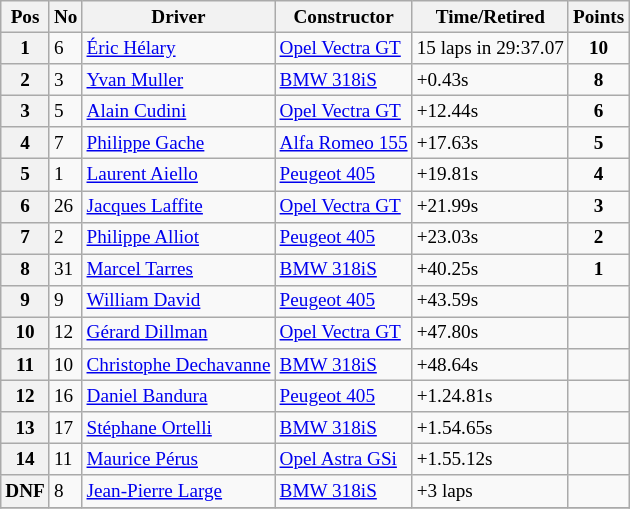<table class="wikitable" style="font-size: 80%;">
<tr>
<th>Pos</th>
<th>No</th>
<th>Driver</th>
<th>Constructor</th>
<th>Time/Retired</th>
<th>Points</th>
</tr>
<tr>
<th>1</th>
<td>6</td>
<td> <a href='#'>Éric Hélary</a></td>
<td><a href='#'> Opel Vectra GT</a></td>
<td>15 laps in 29:37.07</td>
<td align=center><strong>10</strong></td>
</tr>
<tr>
<th>2</th>
<td>3</td>
<td> <a href='#'>Yvan Muller</a></td>
<td><a href='#'>BMW 318iS</a></td>
<td>+0.43s</td>
<td align=center><strong>8</strong></td>
</tr>
<tr>
<th>3</th>
<td>5</td>
<td> <a href='#'>Alain Cudini</a></td>
<td><a href='#'> Opel Vectra GT</a></td>
<td>+12.44s</td>
<td align=center><strong>6</strong></td>
</tr>
<tr>
<th>4</th>
<td>7</td>
<td> <a href='#'>Philippe Gache</a></td>
<td><a href='#'>Alfa Romeo 155</a></td>
<td>+17.63s</td>
<td align=center><strong>5</strong></td>
</tr>
<tr>
<th>5</th>
<td>1</td>
<td> <a href='#'>Laurent Aiello</a></td>
<td><a href='#'>Peugeot 405</a></td>
<td>+19.81s</td>
<td align=center><strong>4</strong></td>
</tr>
<tr>
<th>6</th>
<td>26</td>
<td> <a href='#'>Jacques Laffite</a></td>
<td><a href='#'> Opel Vectra GT</a></td>
<td>+21.99s</td>
<td align=center><strong>3</strong></td>
</tr>
<tr>
<th>7</th>
<td>2</td>
<td> <a href='#'>Philippe Alliot</a></td>
<td><a href='#'>Peugeot 405</a></td>
<td>+23.03s</td>
<td align=center><strong>2</strong></td>
</tr>
<tr>
<th>8</th>
<td>31</td>
<td> <a href='#'>Marcel Tarres</a></td>
<td><a href='#'>BMW 318iS</a></td>
<td>+40.25s</td>
<td align=center><strong>1</strong></td>
</tr>
<tr>
<th>9</th>
<td>9</td>
<td> <a href='#'>William David</a></td>
<td><a href='#'>Peugeot 405</a></td>
<td>+43.59s</td>
<td></td>
</tr>
<tr>
<th>10</th>
<td>12</td>
<td> <a href='#'>Gérard Dillman</a></td>
<td><a href='#'> Opel Vectra GT</a></td>
<td>+47.80s</td>
<td></td>
</tr>
<tr>
<th>11</th>
<td>10</td>
<td> <a href='#'>Christophe Dechavanne</a></td>
<td><a href='#'>BMW 318iS</a></td>
<td>+48.64s</td>
<td></td>
</tr>
<tr>
<th>12</th>
<td>16</td>
<td> <a href='#'>Daniel Bandura</a></td>
<td><a href='#'>Peugeot 405</a></td>
<td>+1.24.81s</td>
<td></td>
</tr>
<tr>
<th>13</th>
<td>17</td>
<td> <a href='#'>Stéphane Ortelli</a></td>
<td><a href='#'>BMW 318iS</a></td>
<td>+1.54.65s</td>
<td></td>
</tr>
<tr>
<th>14</th>
<td>11</td>
<td> <a href='#'>Maurice Pérus</a></td>
<td><a href='#'>Opel Astra GSi</a></td>
<td>+1.55.12s</td>
<td></td>
</tr>
<tr>
<th>DNF</th>
<td>8</td>
<td> <a href='#'>Jean-Pierre Large</a></td>
<td><a href='#'>BMW 318iS</a></td>
<td>+3 laps</td>
<td></td>
</tr>
<tr>
</tr>
</table>
